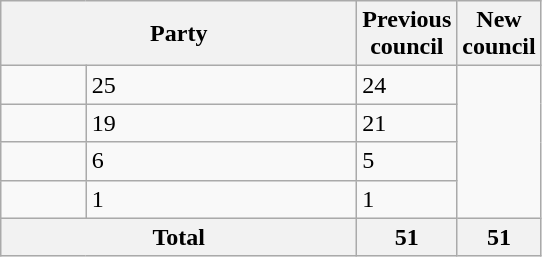<table class="wikitable">
<tr>
<th valign=centre colspan="2" style="width: 230px">Party</th>
<th valign=top style="width: 30px">Previous council</th>
<th valign=top style="width: 30px">New council</th>
</tr>
<tr>
<td></td>
<td>25</td>
<td>24</td>
</tr>
<tr>
<td></td>
<td>19</td>
<td>21</td>
</tr>
<tr>
<td></td>
<td>6</td>
<td>5</td>
</tr>
<tr>
<td></td>
<td>1</td>
<td>1</td>
</tr>
<tr>
<th colspan=2>Total</th>
<th style="text-align: center">51</th>
<th colspan=3>51</th>
</tr>
</table>
